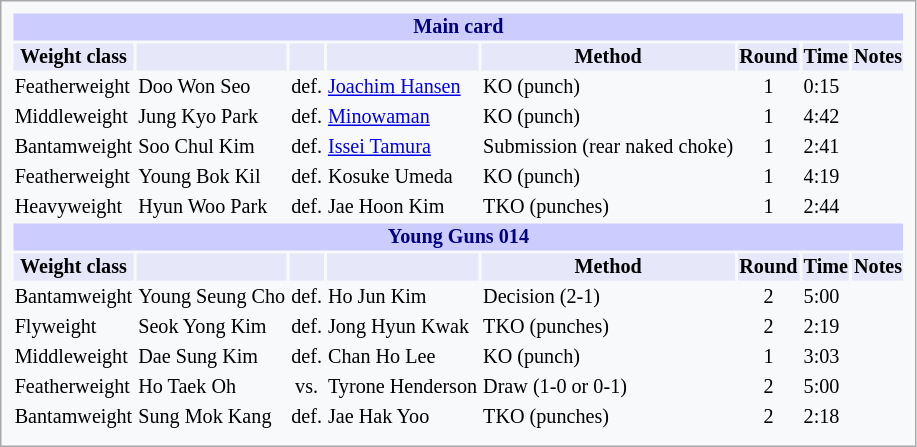<table style="font-size: 84%; border: 1px solid darkgray; padding: 0.43em; background-color: #F8F9FA;">
<tr>
<th colspan="8" style="background-color: #ccf; color: #000080; text-align: center;">Main card</th>
</tr>
<tr>
<th colspan="1" style="background-color: #E6E8FA; color: #000000; text-align: center;">Weight class</th>
<th colspan="1" style="background-color: #E6E8FA; color: #000000; text-align: center;"></th>
<th colspan="1" style="background-color: #E6E8FA; color: #000000; text-align: center;"></th>
<th colspan="1" style="background-color: #E6E8FA; color: #000000; text-align: center;"></th>
<th colspan="1" style="background-color: #E6E8FA; color: #000000; text-align: center;">Method</th>
<th colspan="1" style="background-color: #E6E8FA; color: #000000; text-align: center;">Round</th>
<th colspan="1" style="background-color: #E6E8FA; color: #000000; text-align: center;">Time</th>
<th colspan="1" style="background-color: #E6E8FA; color: #000000; text-align: center;">Notes</th>
</tr>
<tr>
<td>Featherweight</td>
<td> Doo Won Seo</td>
<td>def.</td>
<td> <a href='#'>Joachim Hansen</a></td>
<td>KO (punch)</td>
<td align="center">1</td>
<td>0:15</td>
<td></td>
</tr>
<tr>
<td>Middleweight</td>
<td> Jung Kyo Park</td>
<td>def.</td>
<td> <a href='#'>Minowaman</a></td>
<td>KO (punch)</td>
<td align="center">1</td>
<td>4:42</td>
<td></td>
</tr>
<tr>
<td>Bantamweight</td>
<td> Soo Chul Kim</td>
<td>def.</td>
<td> <a href='#'>Issei Tamura</a></td>
<td>Submission (rear naked choke)</td>
<td align="center">1</td>
<td>2:41</td>
<td></td>
</tr>
<tr>
<td>Featherweight</td>
<td> Young Bok Kil</td>
<td>def.</td>
<td> Kosuke Umeda</td>
<td>KO (punch)</td>
<td align="center">1</td>
<td>4:19</td>
<td></td>
</tr>
<tr>
<td>Heavyweight</td>
<td> Hyun Woo Park</td>
<td>def.</td>
<td> Jae Hoon Kim</td>
<td>TKO (punches)</td>
<td align="center">1</td>
<td>2:44</td>
<td></td>
</tr>
<tr>
<th colspan="8" style="background-color: #ccf; color: #000080; text-align: center;">Young Guns 014</th>
</tr>
<tr>
<th colspan="1" style="background-color: #E6E8FA; color: #000000; text-align: center;">Weight class</th>
<th colspan="1" style="background-color: #E6E8FA; color: #000000; text-align: center;"></th>
<th colspan="1" style="background-color: #E6E8FA; color: #000000; text-align: center;"></th>
<th colspan="1" style="background-color: #E6E8FA; color: #000000; text-align: center;"></th>
<th colspan="1" style="background-color: #E6E8FA; color: #000000; text-align: center;">Method</th>
<th colspan="1" style="background-color: #E6E8FA; color: #000000; text-align: center;">Round</th>
<th colspan="1" style="background-color: #E6E8FA; color: #000000; text-align: center;">Time</th>
<th colspan="1" style="background-color: #E6E8FA; color: #000000; text-align: center;">Notes</th>
</tr>
<tr>
<td>Bantamweight</td>
<td> Young Seung Cho</td>
<td>def.</td>
<td> Ho Jun Kim</td>
<td>Decision (2-1)</td>
<td align="center">2</td>
<td>5:00</td>
<td></td>
</tr>
<tr>
<td>Flyweight</td>
<td> Seok Yong Kim</td>
<td>def.</td>
<td> Jong Hyun Kwak</td>
<td>TKO (punches)</td>
<td align="center">2</td>
<td>2:19</td>
<td></td>
</tr>
<tr>
<td>Middleweight</td>
<td> Dae Sung Kim</td>
<td>def.</td>
<td> Chan Ho Lee</td>
<td>KO (punch)</td>
<td align="center">1</td>
<td>3:03</td>
<td></td>
</tr>
<tr>
<td>Featherweight</td>
<td> Ho Taek Oh</td>
<td align="center">vs.</td>
<td> Tyrone Henderson</td>
<td>Draw (1-0 or 0-1)</td>
<td align="center">2</td>
<td>5:00</td>
<td></td>
</tr>
<tr>
<td>Bantamweight</td>
<td> Sung Mok Kang</td>
<td>def.</td>
<td> Jae Hak Yoo</td>
<td>TKO (punches)</td>
<td align="center">2</td>
<td>2:18</td>
<td></td>
</tr>
<tr>
</tr>
</table>
